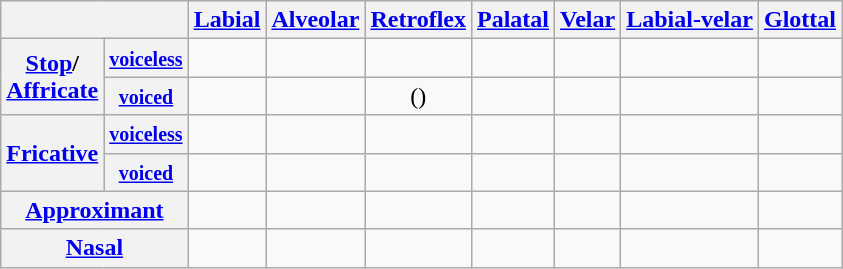<table class="wikitable" style=text-align:center>
<tr>
<th colspan="2"></th>
<th><a href='#'>Labial</a></th>
<th><a href='#'>Alveolar</a></th>
<th><a href='#'>Retroflex</a></th>
<th><a href='#'>Palatal</a></th>
<th><a href='#'>Velar</a></th>
<th><a href='#'>Labial-velar</a></th>
<th><a href='#'>Glottal</a></th>
</tr>
<tr>
<th rowspan="2"><a href='#'>Stop</a>/<br><a href='#'>Affricate</a></th>
<th><small><a href='#'>voiceless</a></small></th>
<td></td>
<td></td>
<td></td>
<td></td>
<td></td>
<td></td>
<td></td>
</tr>
<tr>
<th><small><a href='#'>voiced</a></small></th>
<td></td>
<td></td>
<td>()</td>
<td></td>
<td></td>
<td></td>
<td></td>
</tr>
<tr>
<th rowspan="2"><a href='#'>Fricative</a></th>
<th><small><a href='#'>voiceless</a></small></th>
<td></td>
<td></td>
<td></td>
<td></td>
<td></td>
<td></td>
<td></td>
</tr>
<tr>
<th><small><a href='#'>voiced</a></small></th>
<td></td>
<td></td>
<td></td>
<td></td>
<td></td>
<td></td>
<td></td>
</tr>
<tr>
<th colspan="2"><a href='#'>Approximant</a></th>
<td></td>
<td></td>
<td></td>
<td></td>
<td></td>
<td></td>
<td></td>
</tr>
<tr>
<th colspan="2"><a href='#'>Nasal</a></th>
<td></td>
<td></td>
<td></td>
<td></td>
<td></td>
<td></td>
<td></td>
</tr>
</table>
